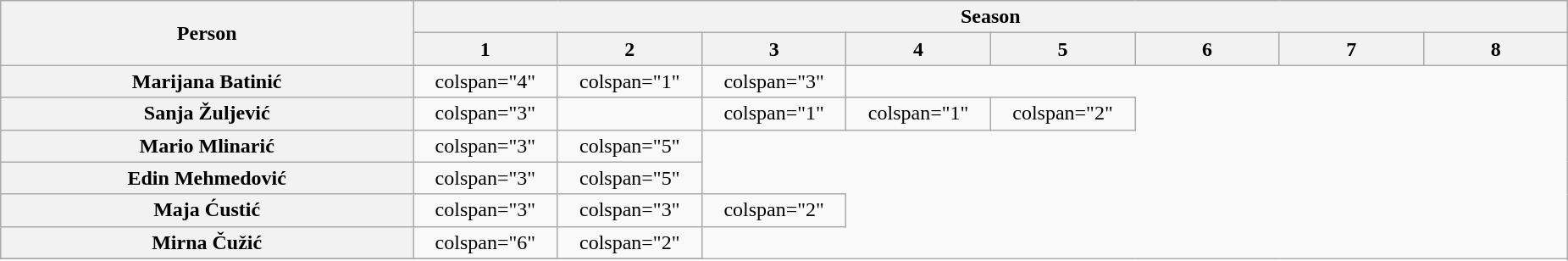<table class="wikitable plainrowheaders" style="text-align:center">
<tr>
<th rowspan="2" style="width:20%;" scope="col">Person</th>
<th colspan="8">Season</th>
</tr>
<tr>
<th style="width:7%;" scope="colspan">1</th>
<th style="width:7%;" scope="colspan">2</th>
<th style="width:7%;" scope="colspan">3</th>
<th style="width:7%;" scope="colspan">4</th>
<th style="width:7%;" scope="colspan">5</th>
<th style="width:7%;" scope="colspan">6</th>
<th style="width:7%;" scope="colspan">7</th>
<th style="width:7%;" scope="colspan">8</th>
</tr>
<tr>
<th scope="row" style="text-align: center;">Marijana Batinić</th>
<td>colspan="4" </td>
<td>colspan="1" </td>
<td>colspan="3" </td>
</tr>
<tr>
<th scope="row" style="text-align: center;">Sanja Žuljević</th>
<td>colspan="3" </td>
<td></td>
<td>colspan="1" </td>
<td>colspan="1" </td>
<td>colspan="2" </td>
</tr>
<tr>
<th scope="row" style="text-align: center;">Mario Mlinarić</th>
<td>colspan="3" </td>
<td>colspan="5" </td>
</tr>
<tr>
<th scope="row" style="text-align: center;">Edin Mehmedović</th>
<td>colspan="3" </td>
<td>colspan="5" </td>
</tr>
<tr>
<th scope="row" style="text-align: center;">Maja Ćustić</th>
<td>colspan="3" </td>
<td>colspan="3" </td>
<td>colspan="2" </td>
</tr>
<tr>
<th scope="row" style="text-align: center;">Mirna Čužić</th>
<td>colspan="6" </td>
<td>colspan="2" </td>
</tr>
<tr>
</tr>
</table>
